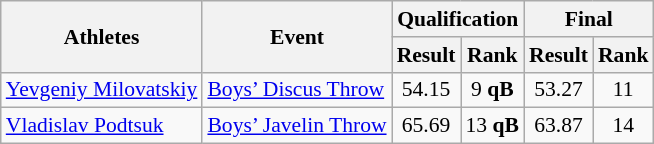<table class="wikitable" border="1" style="font-size:90%">
<tr>
<th rowspan=2>Athletes</th>
<th rowspan=2>Event</th>
<th colspan=2>Qualification</th>
<th colspan=2>Final</th>
</tr>
<tr>
<th>Result</th>
<th>Rank</th>
<th>Result</th>
<th>Rank</th>
</tr>
<tr>
<td><a href='#'>Yevgeniy Milovatskiy</a></td>
<td><a href='#'>Boys’ Discus Throw</a></td>
<td align=center>54.15</td>
<td align=center>9 <strong>qB</strong></td>
<td align=center>53.27</td>
<td align=center>11</td>
</tr>
<tr>
<td><a href='#'>Vladislav Podtsuk</a></td>
<td><a href='#'>Boys’ Javelin Throw</a></td>
<td align=center>65.69</td>
<td align=center>13 <strong>qB</strong></td>
<td align=center>63.87</td>
<td align=center>14</td>
</tr>
</table>
